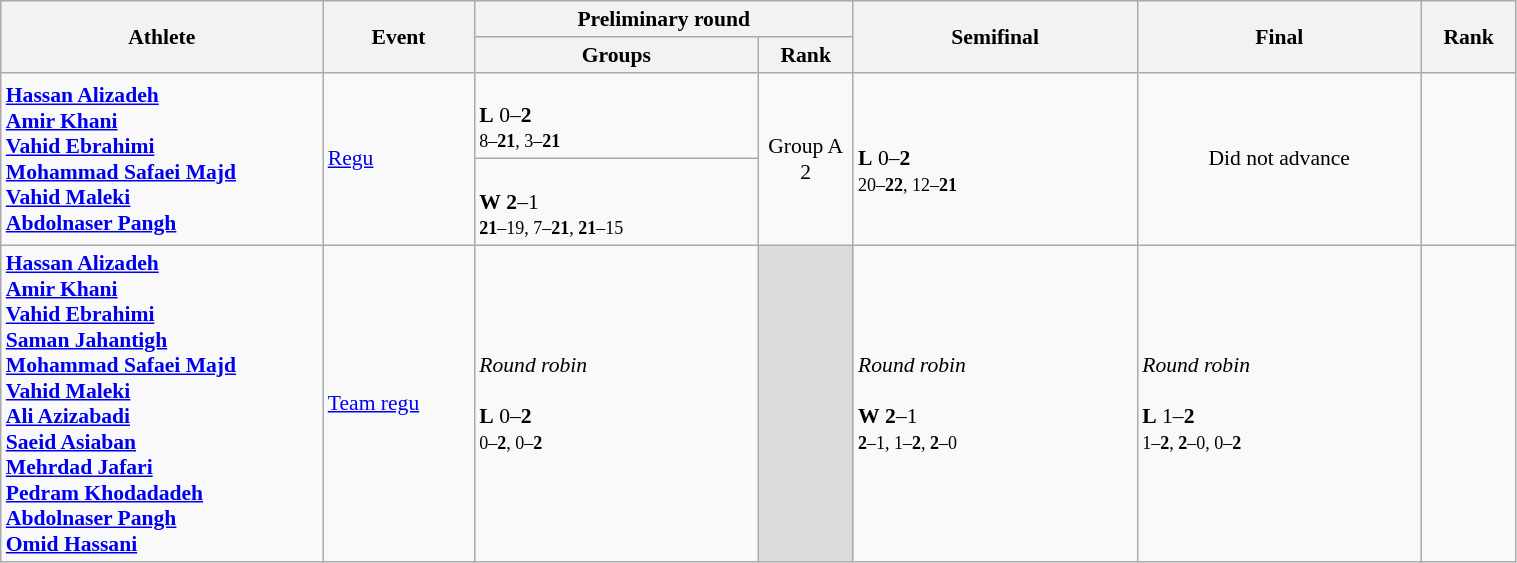<table class="wikitable" width="80%" style="text-align:left; font-size:90%">
<tr>
<th rowspan="2" width="17%">Athlete</th>
<th rowspan="2" width="8%">Event</th>
<th colspan="2">Preliminary round</th>
<th rowspan="2" width="15%">Semifinal</th>
<th rowspan="2" width="15%">Final</th>
<th rowspan="2" width="5%">Rank</th>
</tr>
<tr>
<th width="15%">Groups</th>
<th width="5%">Rank</th>
</tr>
<tr>
<td rowspan=2><strong><a href='#'>Hassan Alizadeh</a><br><a href='#'>Amir Khani</a><br><a href='#'>Vahid Ebrahimi</a><br><a href='#'>Mohammad Safaei Majd</a><br><a href='#'>Vahid Maleki</a><br><a href='#'>Abdolnaser Pangh</a></strong></td>
<td rowspan=2><a href='#'>Regu</a></td>
<td><br><strong>L</strong> 0–<strong>2</strong><br><small>8–<strong>21</strong>, 3–<strong>21</strong></small></td>
<td rowspan=2 align=center>Group A<br>2 <strong></strong></td>
<td rowspan=2><br><strong>L</strong> 0–<strong>2</strong><br><small>20–<strong>22</strong>, 12–<strong>21</strong></small></td>
<td rowspan=2 align=center>Did not advance</td>
<td rowspan=2 align=center></td>
</tr>
<tr>
<td><br><strong>W</strong> <strong>2</strong>–1<br><small><strong>21</strong>–19, 7–<strong>21</strong>, <strong>21</strong>–15</small></td>
</tr>
<tr>
<td><strong><a href='#'>Hassan Alizadeh</a><br><a href='#'>Amir Khani</a><br><a href='#'>Vahid Ebrahimi</a><br><a href='#'>Saman Jahantigh</a><br><a href='#'>Mohammad Safaei Majd</a><br><a href='#'>Vahid Maleki</a><br><a href='#'>Ali Azizabadi</a><br><a href='#'>Saeid Asiaban</a><br><a href='#'>Mehrdad Jafari</a><br><a href='#'>Pedram Khodadadeh</a><br><a href='#'>Abdolnaser Pangh</a><br><a href='#'>Omid Hassani</a></strong></td>
<td><a href='#'>Team regu</a></td>
<td><em>Round robin</em><br><br><strong>L</strong> 0–<strong>2</strong><br><small>0–<strong>2</strong>, 0–<strong>2</strong></small></td>
<td bgcolor=#DCDCDC></td>
<td><em>Round robin</em><br><br><strong>W</strong> <strong>2</strong>–1<br><small><strong>2</strong>–1, 1–<strong>2</strong>, <strong>2</strong>–0</small></td>
<td><em>Round robin</em><br><br><strong>L</strong> 1–<strong>2</strong><br><small>1–<strong>2</strong>, <strong>2</strong>–0, 0–<strong>2</strong></small></td>
<td align=center></td>
</tr>
</table>
